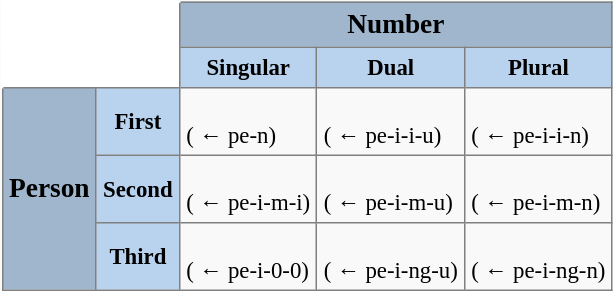<table border="1" cellpadding="4" cellspacing="0" align="center" style="margin: 0 0 1em 1em; background: #f9f9f9; border: 1px gray solid; border-collapse: collapse; font-size: 95%; vertical-align: center;">
<tr>
<td colspan=2 rowspan=2 style="background:white;border-top:2px white solid;border-right:1px solid gray;border-bottom:1px solid gray;border-left:2px white solid;"></td>
<th colspan=3 style="background:#9FB6CD;"><big>Number</big></th>
</tr>
<tr>
<th style="background:#B9D3EE">Singular</th>
<th style="background:#B9D3EE">Dual</th>
<th style="background:#B9D3EE">Plural</th>
</tr>
<tr>
<th rowspan=3 style="background:#9FB6CD"><big>Person</big></th>
<th style="background:#B9D3EE">First</th>
<td><strong></strong><br>( ← pe-n)</td>
<td><strong></strong><br>( ← pe-i-i-u)</td>
<td><strong></strong><br>( ← pe-i-i-n)</td>
</tr>
<tr>
<th style="background:#B9D3EE">Second</th>
<td><strong></strong><br>( ← pe-i-m-i)</td>
<td><strong></strong><br>( ← pe-i-m-u)</td>
<td><strong></strong><br>( ← pe-i-m-n)</td>
</tr>
<tr>
<th style="background:#B9D3EE">Third</th>
<td><strong></strong><br>( ← pe-i-0-0)</td>
<td><strong></strong><br>( ← pe-i-ng-u)</td>
<td><strong></strong><br>( ← pe-i-ng-n)</td>
</tr>
</table>
